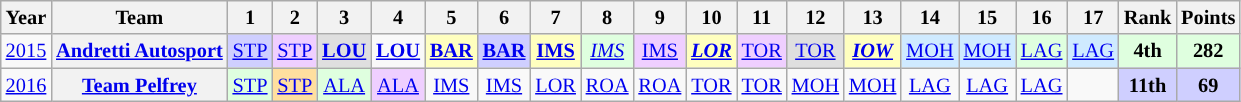<table class="wikitable" style="text-align:center; font-size:85%">
<tr>
<th>Year</th>
<th>Team</th>
<th>1</th>
<th>2</th>
<th>3</th>
<th>4</th>
<th>5</th>
<th>6</th>
<th>7</th>
<th>8</th>
<th>9</th>
<th>10</th>
<th>11</th>
<th>12</th>
<th>13</th>
<th>14</th>
<th>15</th>
<th>16</th>
<th>17</th>
<th>Rank</th>
<th>Points</th>
</tr>
<tr>
<td><a href='#'>2015</a></td>
<th nowrap><a href='#'>Andretti Autosport</a></th>
<td style="background:#CFCFFF;"><a href='#'>STP</a><br></td>
<td style="background:#EFCFFF;"><a href='#'>STP</a><br></td>
<td style="background:#DFDFDF;"><strong><a href='#'>LOU</a></strong><br></td>
<td><strong><a href='#'>LOU</a></strong><br></td>
<td style="background:#FFFFBF;"><strong><a href='#'>BAR</a></strong><br></td>
<td style="background:#CFCFFF;"><strong><a href='#'>BAR</a></strong><br></td>
<td style="background:#FFFFBF;"><strong><a href='#'>IMS</a></strong><br></td>
<td style="background:#DFFFDF;"><em><a href='#'>IMS</a></em><br></td>
<td style="background:#EFCFFF;"><a href='#'>IMS</a><br></td>
<td style="background:#FFFFBF;"><strong><em><a href='#'>LOR</a></em></strong><br></td>
<td style="background:#EFCFFF;"><a href='#'>TOR</a><br></td>
<td style="background:#DFDFDF;"><a href='#'>TOR</a><br></td>
<td style="background:#FFFFBF;"><strong><em><a href='#'>IOW</a></em></strong><br></td>
<td style="background:#CFEAFF;"><a href='#'>MOH</a><br></td>
<td style="background:#CFEAFF;"><a href='#'>MOH</a><br></td>
<td style="background:#DFFFDF;"><a href='#'>LAG</a><br></td>
<td style="background:#CFEAFF;"><a href='#'>LAG</a><br></td>
<td style="background:#DFFFDF;"><strong>4th</strong></td>
<td style="background:#DFFFDF;"><strong>282</strong></td>
</tr>
<tr>
<td><a href='#'>2016</a></td>
<th><a href='#'>Team Pelfrey</a></th>
<td style="background:#DFFFDF;"><a href='#'>STP</a><br></td>
<td style="background:#FFDF9F;"><a href='#'>STP</a><br></td>
<td style="background:#DFFFDF;"><a href='#'>ALA</a><br></td>
<td style="background:#EFCFFF;"><a href='#'>ALA</a><br></td>
<td style="background:"><a href='#'>IMS</a></td>
<td style="background:"><a href='#'>IMS</a></td>
<td style="background:"><a href='#'>LOR</a></td>
<td style="background:"><a href='#'>ROA</a></td>
<td style="background:"><a href='#'>ROA</a></td>
<td style="background:"><a href='#'>TOR</a></td>
<td style="background:"><a href='#'>TOR</a></td>
<td style="background:"><a href='#'>MOH</a></td>
<td style="background:"><a href='#'>MOH</a></td>
<td style="background:"><a href='#'>LAG</a></td>
<td style="background:"><a href='#'>LAG</a></td>
<td style="background:"><a href='#'>LAG</a></td>
<td></td>
<td style="background:#CFCFFF;"><strong>11th</strong></td>
<td style="background:#CFCFFF;"><strong>69</strong></td>
</tr>
</table>
